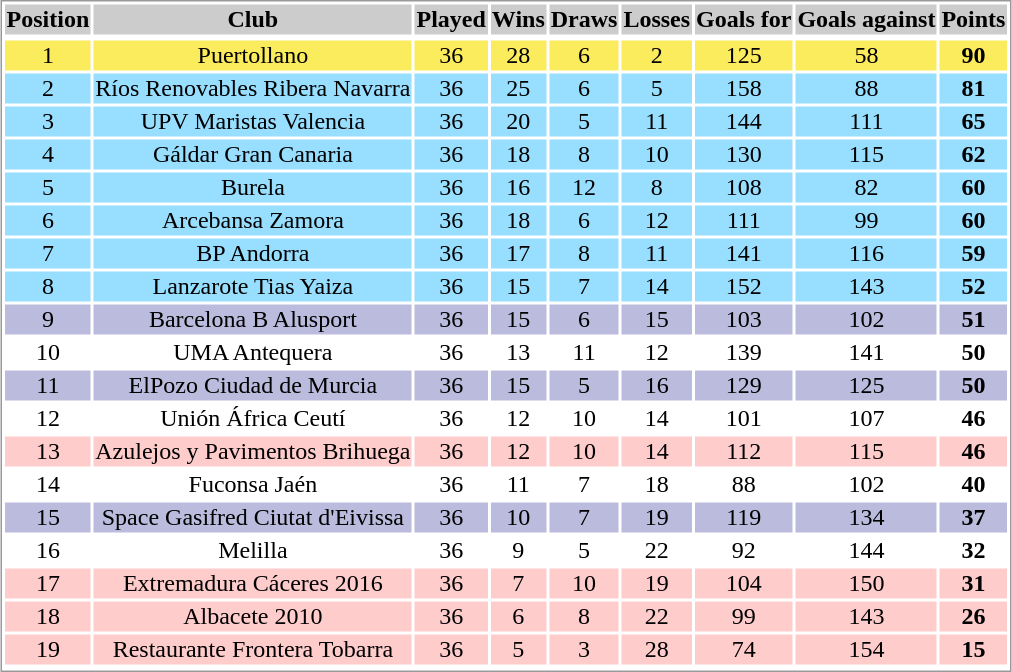<table border="0" align="center" style="border: 1px solid #999; background-color:#FFFFFF; text-align:center">
<tr align="center" bgcolor="#CCCCCC">
<th>Position</th>
<th>Club</th>
<th>Played</th>
<th>Wins</th>
<th>Draws</th>
<th>Losses</th>
<th>Goals for</th>
<th>Goals against</th>
<th>Points</th>
</tr>
<tr>
</tr>
<tr ! style="background:#FBEC5D;">
<td>1</td>
<td>Puertollano</td>
<td>36</td>
<td>28</td>
<td>6</td>
<td>2</td>
<td>125</td>
<td>58</td>
<td><strong>90</strong></td>
</tr>
<tr ! style="background:#97DEFF;">
<td>2</td>
<td>Ríos Renovables Ribera Navarra</td>
<td>36</td>
<td>25</td>
<td>6</td>
<td>5</td>
<td>158</td>
<td>88</td>
<td><strong>81</strong></td>
</tr>
<tr ! style="background:#97DEFF;">
<td>3</td>
<td>UPV Maristas Valencia</td>
<td>36</td>
<td>20</td>
<td>5</td>
<td>11</td>
<td>144</td>
<td>111</td>
<td><strong>65</strong></td>
</tr>
<tr ! style="background:#97DEFF;">
<td>4</td>
<td>Gáldar Gran Canaria</td>
<td>36</td>
<td>18</td>
<td>8</td>
<td>10</td>
<td>130</td>
<td>115</td>
<td><strong>62</strong></td>
</tr>
<tr ! style="background:#97DEFF;">
<td>5</td>
<td>Burela</td>
<td>36</td>
<td>16</td>
<td>12</td>
<td>8</td>
<td>108</td>
<td>82</td>
<td><strong>60</strong></td>
</tr>
<tr ! style="background:#97DEFF;">
<td>6</td>
<td>Arcebansa Zamora</td>
<td>36</td>
<td>18</td>
<td>6</td>
<td>12</td>
<td>111</td>
<td>99</td>
<td><strong>60</strong></td>
</tr>
<tr ! style="background:#97DEFF;">
<td>7</td>
<td>BP Andorra</td>
<td>36</td>
<td>17</td>
<td>8</td>
<td>11</td>
<td>141</td>
<td>116</td>
<td><strong>59</strong></td>
</tr>
<tr ! style="background:#97DEFF;">
<td>8</td>
<td>Lanzarote Tias Yaiza</td>
<td>36</td>
<td>15</td>
<td>7</td>
<td>14</td>
<td>152</td>
<td>143</td>
<td><strong>52</strong></td>
</tr>
<tr ! style="background:#BBBBDD;">
<td>9</td>
<td>Barcelona B Alusport</td>
<td>36</td>
<td>15</td>
<td>6</td>
<td>15</td>
<td>103</td>
<td>102</td>
<td><strong>51</strong></td>
</tr>
<tr>
<td>10</td>
<td>UMA Antequera</td>
<td>36</td>
<td>13</td>
<td>11</td>
<td>12</td>
<td>139</td>
<td>141</td>
<td><strong>50</strong></td>
</tr>
<tr ! style="background:#BBBBDD;">
<td>11</td>
<td>ElPozo Ciudad de Murcia</td>
<td>36</td>
<td>15</td>
<td>5</td>
<td>16</td>
<td>129</td>
<td>125</td>
<td><strong>50</strong></td>
</tr>
<tr>
<td>12</td>
<td>Unión África Ceutí</td>
<td>36</td>
<td>12</td>
<td>10</td>
<td>14</td>
<td>101</td>
<td>107</td>
<td><strong>46</strong></td>
</tr>
<tr ! style="background:#FFCCCC;">
<td>13</td>
<td>Azulejos y Pavimentos Brihuega</td>
<td>36</td>
<td>12</td>
<td>10</td>
<td>14</td>
<td>112</td>
<td>115</td>
<td><strong>46</strong></td>
</tr>
<tr>
<td>14</td>
<td>Fuconsa Jaén</td>
<td>36</td>
<td>11</td>
<td>7</td>
<td>18</td>
<td>88</td>
<td>102</td>
<td><strong>40</strong></td>
</tr>
<tr ! style="background:#BBBBDD;">
<td>15</td>
<td>Space Gasifred Ciutat d'Eivissa</td>
<td>36</td>
<td>10</td>
<td>7</td>
<td>19</td>
<td>119</td>
<td>134</td>
<td><strong>37</strong></td>
</tr>
<tr>
<td>16</td>
<td>Melilla</td>
<td>36</td>
<td>9</td>
<td>5</td>
<td>22</td>
<td>92</td>
<td>144</td>
<td><strong>32</strong></td>
</tr>
<tr ! style="background:#FFCCCC;">
<td>17</td>
<td>Extremadura Cáceres 2016</td>
<td>36</td>
<td>7</td>
<td>10</td>
<td>19</td>
<td>104</td>
<td>150</td>
<td><strong>31</strong></td>
</tr>
<tr ! style="background:#FFCCCC;">
<td>18</td>
<td>Albacete 2010</td>
<td>36</td>
<td>6</td>
<td>8</td>
<td>22</td>
<td>99</td>
<td>143</td>
<td><strong>26</strong></td>
</tr>
<tr ! style="background:#FFCCCC;">
<td>19</td>
<td>Restaurante Frontera Tobarra</td>
<td>36</td>
<td>5</td>
<td>3</td>
<td>28</td>
<td>74</td>
<td>154</td>
<td><strong>15</strong></td>
</tr>
<tr>
</tr>
</table>
